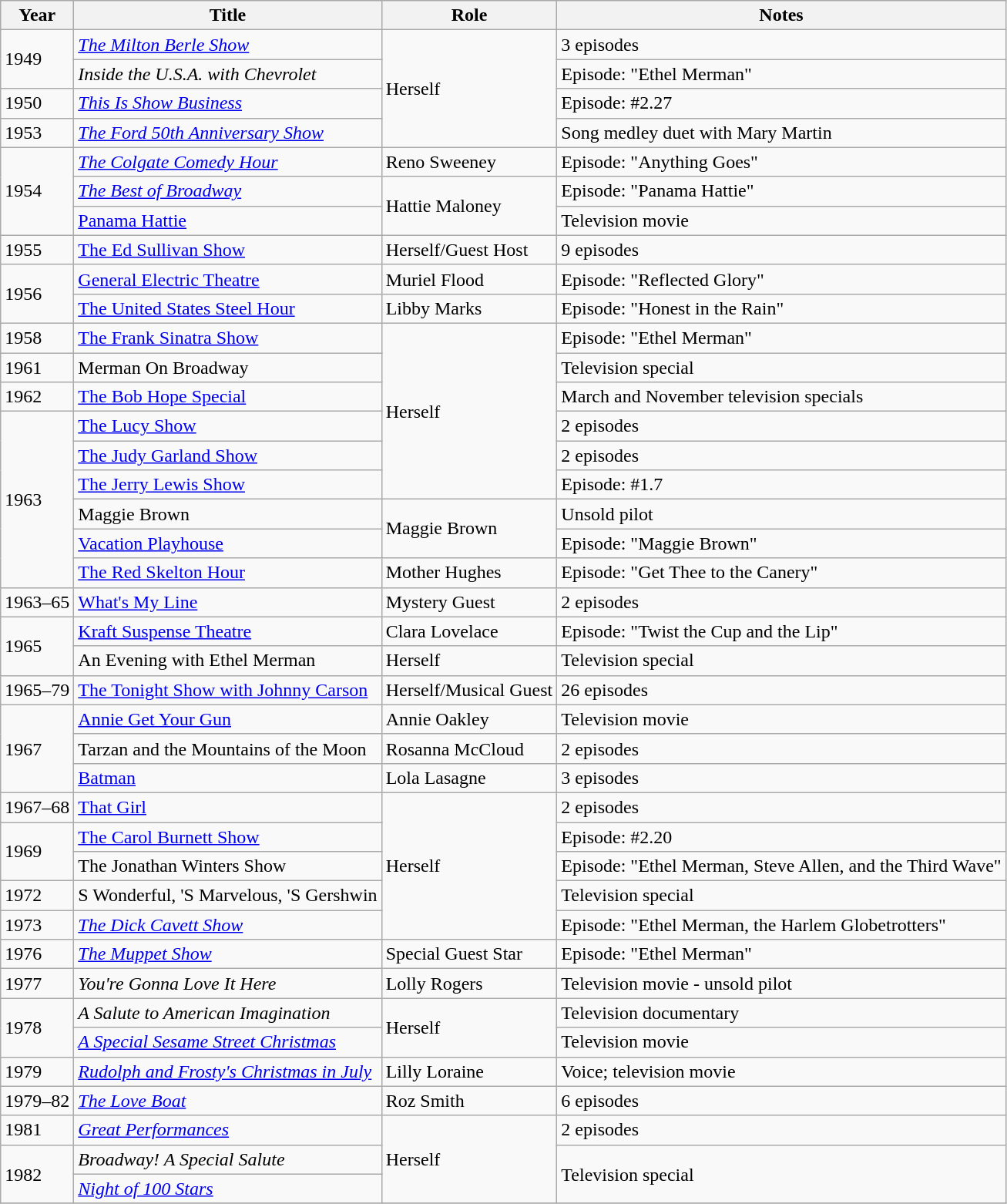<table class="wikitable">
<tr>
<th>Year</th>
<th>Title</th>
<th>Role</th>
<th class="unsortable">Notes</th>
</tr>
<tr>
<td rowspan=2>1949</td>
<td><em><a href='#'>The Milton Berle Show</a></em></td>
<td rowspan=4>Herself</td>
<td>3 episodes</td>
</tr>
<tr>
<td><em>Inside the U.S.A. with Chevrolet</em></td>
<td>Episode: "Ethel Merman"</td>
</tr>
<tr>
<td>1950</td>
<td><em><a href='#'>This Is Show Business</a></em></td>
<td>Episode: #2.27</td>
</tr>
<tr>
<td>1953</td>
<td><em><a href='#'>The Ford 50th Anniversary Show</a></em></td>
<td>Song medley duet with Mary Martin</td>
</tr>
<tr>
<td rowspan=3>1954</td>
<td><em><a href='#'>The Colgate Comedy Hour</a></em></td>
<td>Reno Sweeney</td>
<td>Episode: "Anything Goes"</td>
</tr>
<tr>
<td><em><a href='#'>The Best of Broadway</a><strong></td>
<td rowspan=2>Hattie Maloney</td>
<td>Episode: "Panama Hattie"</td>
</tr>
<tr>
<td></em><a href='#'>Panama Hattie</a><em></td>
<td>Television movie</td>
</tr>
<tr>
<td>1955</td>
<td></em><a href='#'>The Ed Sullivan Show</a><em></td>
<td>Herself/Guest Host</td>
<td>9 episodes</td>
</tr>
<tr>
<td rowspan=2>1956</td>
<td></em><a href='#'>General Electric Theatre</a><em></td>
<td>Muriel Flood</td>
<td>Episode: "Reflected Glory"</td>
</tr>
<tr>
<td></em><a href='#'>The United States Steel Hour</a><em></td>
<td>Libby Marks</td>
<td>Episode: "Honest in the Rain"</td>
</tr>
<tr>
<td>1958</td>
<td></em><a href='#'>The Frank Sinatra Show</a><em></td>
<td rowspan=6>Herself</td>
<td>Episode: "Ethel Merman"</td>
</tr>
<tr>
<td>1961</td>
<td></em>Merman On Broadway<em></td>
<td>Television special</td>
</tr>
<tr>
<td>1962</td>
<td></em><a href='#'>The Bob Hope Special</a><em></td>
<td>March and November television specials</td>
</tr>
<tr>
<td rowspan=6>1963</td>
<td></em><a href='#'>The Lucy Show</a><em></td>
<td>2 episodes</td>
</tr>
<tr>
<td></em><a href='#'>The Judy Garland Show</a><em></td>
<td>2 episodes</td>
</tr>
<tr>
<td></em><a href='#'>The Jerry Lewis Show</a><em></td>
<td>Episode: #1.7</td>
</tr>
<tr>
<td></em>Maggie Brown<em></td>
<td rowspan=2>Maggie Brown</td>
<td>Unsold pilot</td>
</tr>
<tr>
<td></em><a href='#'>Vacation Playhouse</a><em></td>
<td>Episode: "Maggie Brown"</td>
</tr>
<tr>
<td></em><a href='#'>The Red Skelton Hour</a><em></td>
<td>Mother Hughes</td>
<td>Episode: "Get Thee to the Canery"</td>
</tr>
<tr>
<td>1963–65</td>
<td></em><a href='#'>What's My Line</a><em></td>
<td>Mystery Guest</td>
<td>2 episodes</td>
</tr>
<tr>
<td rowspan=2>1965</td>
<td></em><a href='#'>Kraft Suspense Theatre</a><em></td>
<td>Clara Lovelace</td>
<td>Episode: "Twist the Cup and the Lip"</td>
</tr>
<tr>
<td></em>An Evening with Ethel Merman<em></td>
<td>Herself</td>
<td>Television special</td>
</tr>
<tr>
<td>1965–79</td>
<td></em><a href='#'>The Tonight Show with Johnny Carson</a><em></td>
<td>Herself/Musical Guest</td>
<td>26 episodes</td>
</tr>
<tr>
<td rowspan=3>1967</td>
<td></em><a href='#'>Annie Get Your Gun</a><em></td>
<td>Annie Oakley</td>
<td>Television movie</td>
</tr>
<tr>
<td></em>Tarzan and the Mountains of the Moon<em></td>
<td>Rosanna McCloud</td>
<td>2 episodes</td>
</tr>
<tr>
<td></em><a href='#'>Batman</a><em></td>
<td>Lola Lasagne</td>
<td>3 episodes</td>
</tr>
<tr>
<td>1967–68</td>
<td></em><a href='#'>That Girl</a><em></td>
<td rowspan=5>Herself</td>
<td>2 episodes</td>
</tr>
<tr>
<td rowspan=2>1969</td>
<td></em><a href='#'>The Carol Burnett Show</a><em></td>
<td>Episode: #2.20</td>
</tr>
<tr>
<td></em>The Jonathan Winters Show<em></td>
<td>Episode: "Ethel Merman, Steve Allen, and the Third Wave"</td>
</tr>
<tr>
<td>1972</td>
<td></strong>S Wonderful, 'S Marvelous, 'S Gershwin</em></td>
<td>Television special</td>
</tr>
<tr>
<td>1973</td>
<td><em><a href='#'>The Dick Cavett Show</a></em></td>
<td>Episode: "Ethel Merman, the Harlem Globetrotters"</td>
</tr>
<tr>
<td>1976</td>
<td><em><a href='#'>The Muppet Show</a></em></td>
<td>Special Guest Star</td>
<td>Episode: "Ethel Merman"</td>
</tr>
<tr>
<td>1977</td>
<td><em>You're Gonna Love It Here</em></td>
<td>Lolly Rogers</td>
<td>Television movie - unsold pilot</td>
</tr>
<tr>
<td rowspan=2>1978</td>
<td><em>A Salute to American Imagination</em></td>
<td rowspan=2>Herself</td>
<td>Television documentary</td>
</tr>
<tr>
<td><em><a href='#'>A Special Sesame Street Christmas</a></em></td>
<td>Television movie</td>
</tr>
<tr>
<td>1979</td>
<td><em><a href='#'>Rudolph and Frosty's Christmas in July</a></em></td>
<td>Lilly Loraine</td>
<td>Voice; television movie</td>
</tr>
<tr>
<td>1979–82</td>
<td><em><a href='#'>The Love Boat</a></em></td>
<td>Roz Smith</td>
<td>6 episodes</td>
</tr>
<tr>
<td>1981</td>
<td><em><a href='#'>Great Performances</a></em></td>
<td rowspan=3>Herself</td>
<td>2 episodes</td>
</tr>
<tr>
<td rowspan=2>1982</td>
<td><em>Broadway! A Special Salute</em></td>
<td rowspan=2>Television special</td>
</tr>
<tr>
<td><em><a href='#'>Night of 100 Stars</a></em></td>
</tr>
<tr>
</tr>
</table>
